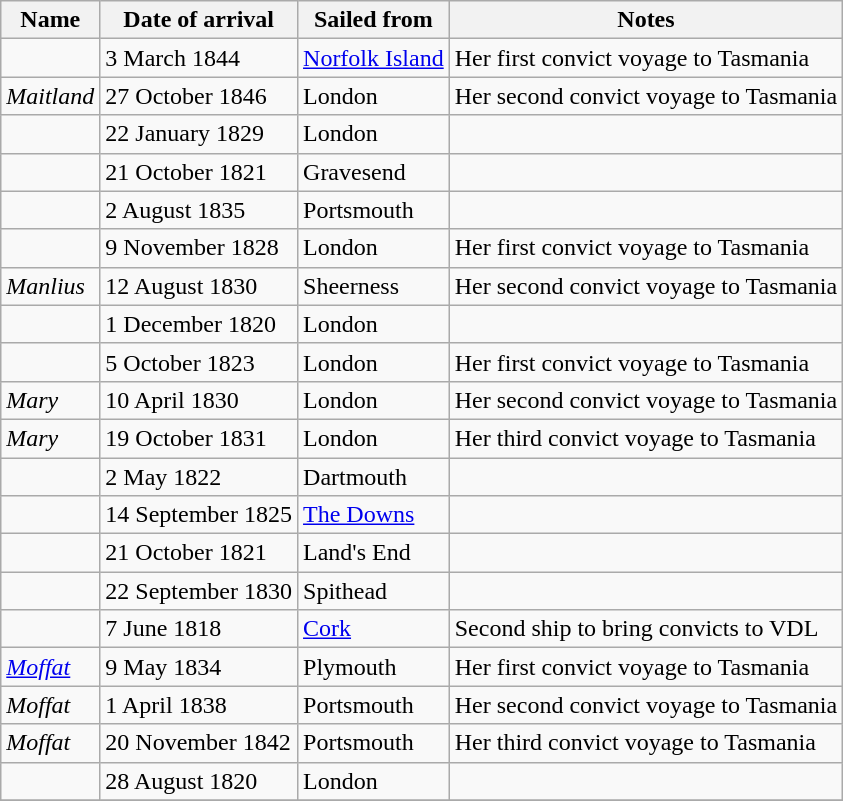<table class="wikitable sortable" border="1">
<tr>
<th>Name</th>
<th>Date of arrival</th>
<th>Sailed from</th>
<th>Notes</th>
</tr>
<tr>
<td></td>
<td>3 March 1844</td>
<td><a href='#'>Norfolk Island</a></td>
<td>Her first convict voyage to Tasmania</td>
</tr>
<tr>
<td><em>Maitland</em></td>
<td>27 October 1846</td>
<td>London</td>
<td>Her second convict voyage to Tasmania</td>
</tr>
<tr>
<td></td>
<td>22 January 1829</td>
<td>London</td>
<td></td>
</tr>
<tr>
<td></td>
<td>21 October 1821</td>
<td>Gravesend</td>
<td></td>
</tr>
<tr>
<td></td>
<td>2 August 1835</td>
<td>Portsmouth</td>
<td></td>
</tr>
<tr>
<td></td>
<td>9 November 1828</td>
<td>London</td>
<td>Her first convict voyage to Tasmania</td>
</tr>
<tr>
<td><em>Manlius</em></td>
<td>12 August 1830</td>
<td>Sheerness</td>
<td>Her second convict voyage to Tasmania</td>
</tr>
<tr>
<td></td>
<td>1 December 1820</td>
<td>London</td>
<td></td>
</tr>
<tr>
<td></td>
<td>5 October 1823</td>
<td>London</td>
<td>Her first convict voyage to Tasmania</td>
</tr>
<tr>
<td><em>Mary</em></td>
<td>10 April 1830</td>
<td>London</td>
<td>Her second convict voyage to Tasmania</td>
</tr>
<tr>
<td><em>Mary</em></td>
<td>19 October 1831</td>
<td>London</td>
<td>Her third convict voyage to Tasmania</td>
</tr>
<tr>
<td></td>
<td>2 May 1822</td>
<td>Dartmouth</td>
<td></td>
</tr>
<tr>
<td></td>
<td>14 September 1825</td>
<td><a href='#'>The Downs</a></td>
<td></td>
</tr>
<tr>
<td></td>
<td>21 October 1821</td>
<td>Land's End</td>
<td></td>
</tr>
<tr>
<td></td>
<td>22 September 1830</td>
<td>Spithead</td>
<td></td>
</tr>
<tr>
<td></td>
<td>7 June 1818</td>
<td><a href='#'>Cork</a></td>
<td>Second ship to bring convicts to VDL</td>
</tr>
<tr>
<td><a href='#'><em>Moffat</em></a></td>
<td>9 May 1834</td>
<td>Plymouth</td>
<td>Her first convict voyage to Tasmania</td>
</tr>
<tr>
<td><em>Moffat</em></td>
<td>1 April 1838</td>
<td>Portsmouth</td>
<td>Her second convict voyage to Tasmania</td>
</tr>
<tr>
<td><em>Moffat</em></td>
<td>20 November 1842</td>
<td>Portsmouth</td>
<td>Her third convict voyage to Tasmania</td>
</tr>
<tr>
<td></td>
<td>28 August 1820</td>
<td>London</td>
<td></td>
</tr>
<tr>
</tr>
</table>
